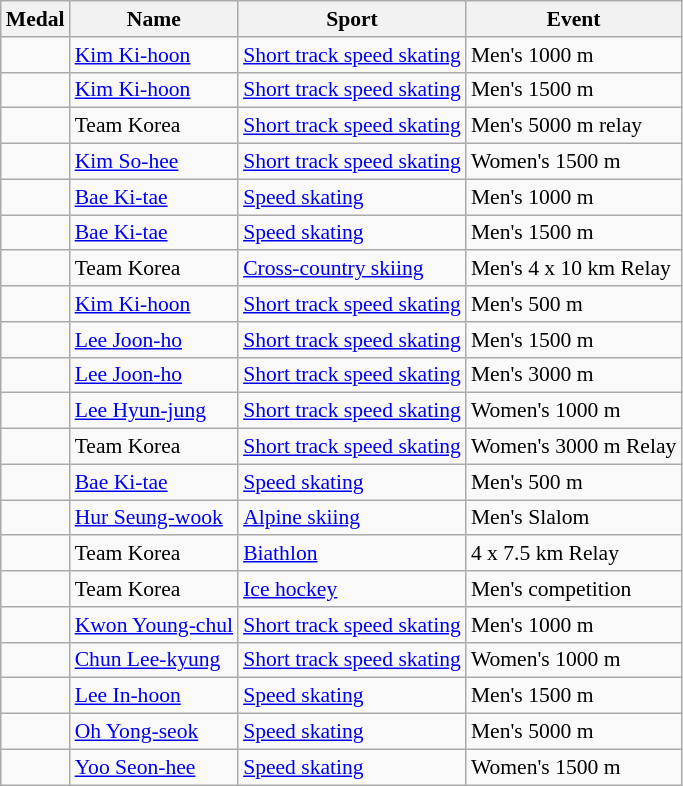<table class="wikitable sortable" style="font-size:90%">
<tr>
<th>Medal</th>
<th>Name</th>
<th>Sport</th>
<th>Event</th>
</tr>
<tr>
<td></td>
<td><a href='#'>Kim Ki-hoon</a></td>
<td><a href='#'>Short track speed skating</a></td>
<td>Men's 1000 m</td>
</tr>
<tr>
<td></td>
<td><a href='#'>Kim Ki-hoon</a></td>
<td><a href='#'>Short track speed skating</a></td>
<td>Men's 1500 m</td>
</tr>
<tr>
<td></td>
<td>Team Korea</td>
<td><a href='#'>Short track speed skating</a></td>
<td>Men's 5000 m relay</td>
</tr>
<tr>
<td></td>
<td><a href='#'>Kim So-hee</a></td>
<td><a href='#'>Short track speed skating</a></td>
<td>Women's 1500 m</td>
</tr>
<tr>
<td></td>
<td><a href='#'>Bae Ki-tae</a></td>
<td><a href='#'>Speed skating</a></td>
<td>Men's 1000 m</td>
</tr>
<tr>
<td></td>
<td><a href='#'>Bae Ki-tae</a></td>
<td><a href='#'>Speed skating</a></td>
<td>Men's 1500 m</td>
</tr>
<tr>
<td></td>
<td>Team Korea</td>
<td><a href='#'>Cross-country skiing</a></td>
<td>Men's 4 x 10 km Relay</td>
</tr>
<tr>
<td></td>
<td><a href='#'>Kim Ki-hoon</a></td>
<td><a href='#'>Short track speed skating</a></td>
<td>Men's 500 m</td>
</tr>
<tr>
<td></td>
<td><a href='#'>Lee Joon-ho</a></td>
<td><a href='#'>Short track speed skating</a></td>
<td>Men's 1500 m</td>
</tr>
<tr>
<td></td>
<td><a href='#'>Lee Joon-ho</a></td>
<td><a href='#'>Short track speed skating</a></td>
<td>Men's 3000 m</td>
</tr>
<tr>
<td></td>
<td><a href='#'>Lee Hyun-jung</a></td>
<td><a href='#'>Short track speed skating</a></td>
<td>Women's 1000 m</td>
</tr>
<tr>
<td></td>
<td>Team Korea</td>
<td><a href='#'>Short track speed skating</a></td>
<td>Women's 3000 m Relay</td>
</tr>
<tr>
<td></td>
<td><a href='#'>Bae Ki-tae</a></td>
<td><a href='#'>Speed skating</a></td>
<td>Men's 500 m</td>
</tr>
<tr>
<td></td>
<td><a href='#'>Hur Seung-wook</a></td>
<td><a href='#'>Alpine skiing</a></td>
<td>Men's Slalom</td>
</tr>
<tr>
<td></td>
<td>Team Korea</td>
<td><a href='#'>Biathlon</a></td>
<td>4 x 7.5 km Relay</td>
</tr>
<tr>
<td></td>
<td>Team Korea</td>
<td><a href='#'>Ice hockey</a></td>
<td>Men's competition</td>
</tr>
<tr>
<td></td>
<td><a href='#'>Kwon Young-chul</a></td>
<td><a href='#'>Short track speed skating</a></td>
<td>Men's 1000 m</td>
</tr>
<tr>
<td></td>
<td><a href='#'>Chun Lee-kyung</a></td>
<td><a href='#'>Short track speed skating</a></td>
<td>Women's 1000 m</td>
</tr>
<tr>
<td></td>
<td><a href='#'>Lee In-hoon</a></td>
<td><a href='#'>Speed skating</a></td>
<td>Men's 1500 m</td>
</tr>
<tr>
<td></td>
<td><a href='#'>Oh Yong-seok</a></td>
<td><a href='#'>Speed skating</a></td>
<td>Men's 5000 m</td>
</tr>
<tr>
<td></td>
<td><a href='#'>Yoo Seon-hee</a></td>
<td><a href='#'>Speed skating</a></td>
<td>Women's 1500 m</td>
</tr>
</table>
